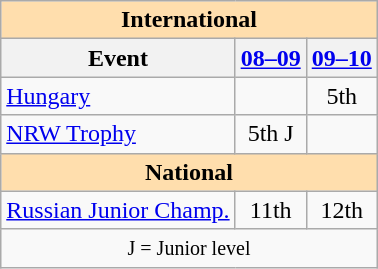<table class="wikitable" style="text-align:center">
<tr>
<th style="background-color: #ffdead; " colspan=3 align=center>International</th>
</tr>
<tr>
<th>Event</th>
<th><a href='#'>08–09</a></th>
<th><a href='#'>09–10</a></th>
</tr>
<tr>
<td align=left> <a href='#'>Hungary</a></td>
<td></td>
<td>5th</td>
</tr>
<tr>
<td align=left><a href='#'>NRW Trophy</a></td>
<td>5th J</td>
<td></td>
</tr>
<tr>
<th style="background-color: #ffdead; " colspan=3 align=center>National</th>
</tr>
<tr>
<td align=left><a href='#'>Russian Junior Champ.</a></td>
<td>11th</td>
<td>12th</td>
</tr>
<tr>
<td colspan=3 align=center><small> J = Junior level </small></td>
</tr>
</table>
